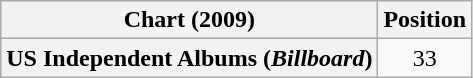<table class="wikitable plainrowheaders">
<tr>
<th scope="col">Chart (2009)</th>
<th scope="col">Position</th>
</tr>
<tr>
<th scope="row">US Independent Albums (<em>Billboard</em>)</th>
<td style="text-align:center;">33</td>
</tr>
</table>
